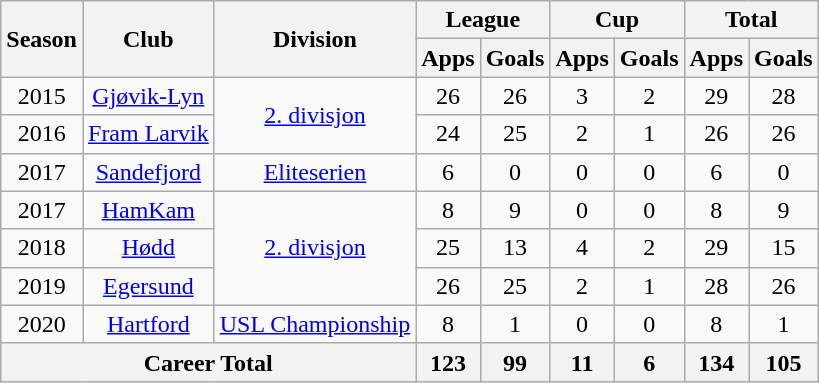<table class="wikitable" style="text-align: center;">
<tr>
<th rowspan="2">Season</th>
<th rowspan="2">Club</th>
<th rowspan="2">Division</th>
<th colspan="2">League</th>
<th colspan="2">Cup</th>
<th colspan="2">Total</th>
</tr>
<tr>
<th>Apps</th>
<th>Goals</th>
<th>Apps</th>
<th>Goals</th>
<th>Apps</th>
<th>Goals</th>
</tr>
<tr>
<td>2015</td>
<td rowspan="1" valign="center"><a href='#'>Gjøvik-Lyn</a></td>
<td rowspan="2" valign="center"><a href='#'>2. divisjon</a></td>
<td>26</td>
<td>26</td>
<td>3</td>
<td>2</td>
<td>29</td>
<td>28</td>
</tr>
<tr>
<td>2016</td>
<td rowspan="1" valign="center"><a href='#'>Fram Larvik</a></td>
<td>24</td>
<td>25</td>
<td>2</td>
<td>1</td>
<td>26</td>
<td>26</td>
</tr>
<tr>
<td>2017</td>
<td rowspan="1" valign="center"><a href='#'>Sandefjord</a></td>
<td rowspan="1" valign="center"><a href='#'>Eliteserien</a></td>
<td>6</td>
<td>0</td>
<td>0</td>
<td>0</td>
<td>6</td>
<td>0</td>
</tr>
<tr>
<td>2017</td>
<td rowspan="1" valign="center"><a href='#'>HamKam</a></td>
<td rowspan="3" valign="center"><a href='#'>2. divisjon</a></td>
<td>8</td>
<td>9</td>
<td>0</td>
<td>0</td>
<td>8</td>
<td>9</td>
</tr>
<tr>
<td>2018</td>
<td rowspan="1" valign="center"><a href='#'>Hødd</a></td>
<td>25</td>
<td>13</td>
<td>4</td>
<td>2</td>
<td>29</td>
<td>15</td>
</tr>
<tr>
<td>2019</td>
<td rowspan="1" valign="center"><a href='#'>Egersund</a></td>
<td>26</td>
<td>25</td>
<td>2</td>
<td>1</td>
<td>28</td>
<td>26</td>
</tr>
<tr>
<td>2020</td>
<td rowspan="1" valign="center"><a href='#'>Hartford</a></td>
<td rowspan="1" valign="center"><a href='#'>USL Championship</a></td>
<td>8</td>
<td>1</td>
<td>0</td>
<td>0</td>
<td>8</td>
<td>1</td>
</tr>
<tr>
<th colspan="3">Career Total</th>
<th>123</th>
<th>99</th>
<th>11</th>
<th>6</th>
<th>134</th>
<th>105</th>
</tr>
</table>
